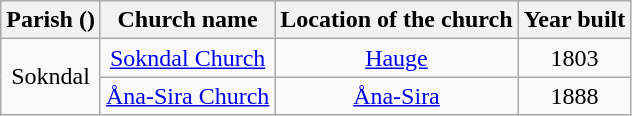<table class="wikitable" style="text-align:center">
<tr>
<th>Parish ()</th>
<th>Church name</th>
<th>Location of the church</th>
<th>Year built</th>
</tr>
<tr>
<td rowspan="2">Sokndal</td>
<td><a href='#'>Sokndal Church</a></td>
<td><a href='#'>Hauge</a></td>
<td>1803</td>
</tr>
<tr>
<td><a href='#'>Åna-Sira Church</a></td>
<td><a href='#'>Åna-Sira</a></td>
<td>1888</td>
</tr>
</table>
